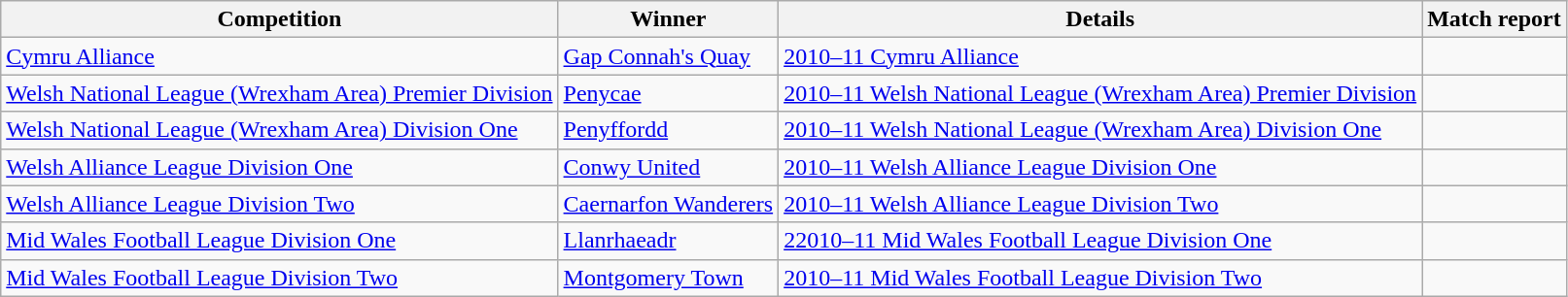<table class="wikitable">
<tr>
<th>Competition</th>
<th>Winner</th>
<th>Details</th>
<th>Match report</th>
</tr>
<tr>
<td><a href='#'>Cymru Alliance</a></td>
<td><a href='#'>Gap Connah's Quay</a></td>
<td><a href='#'>2010–11 Cymru Alliance</a></td>
<td></td>
</tr>
<tr>
<td><a href='#'>Welsh National League (Wrexham Area) Premier Division</a></td>
<td><a href='#'>Penycae</a></td>
<td><a href='#'>2010–11 Welsh National League (Wrexham Area) Premier Division</a></td>
<td></td>
</tr>
<tr>
<td><a href='#'>Welsh National League (Wrexham Area) Division One</a></td>
<td><a href='#'>Penyffordd</a></td>
<td><a href='#'>2010–11 Welsh National League (Wrexham Area) Division One</a></td>
<td></td>
</tr>
<tr>
<td><a href='#'>Welsh Alliance League Division One</a></td>
<td><a href='#'>Conwy United</a></td>
<td><a href='#'>2010–11 Welsh Alliance League Division One</a></td>
<td></td>
</tr>
<tr>
<td><a href='#'>Welsh Alliance League Division Two</a></td>
<td><a href='#'>Caernarfon Wanderers</a></td>
<td><a href='#'>2010–11 Welsh Alliance League Division Two</a></td>
<td></td>
</tr>
<tr>
<td><a href='#'>Mid Wales Football League Division One</a></td>
<td><a href='#'>Llanrhaeadr</a></td>
<td><a href='#'>22010–11 Mid Wales Football League Division One</a></td>
<td></td>
</tr>
<tr>
<td><a href='#'>Mid Wales Football League Division Two</a></td>
<td><a href='#'>Montgomery Town</a></td>
<td><a href='#'>2010–11 Mid Wales Football League Division Two</a></td>
<td></td>
</tr>
</table>
